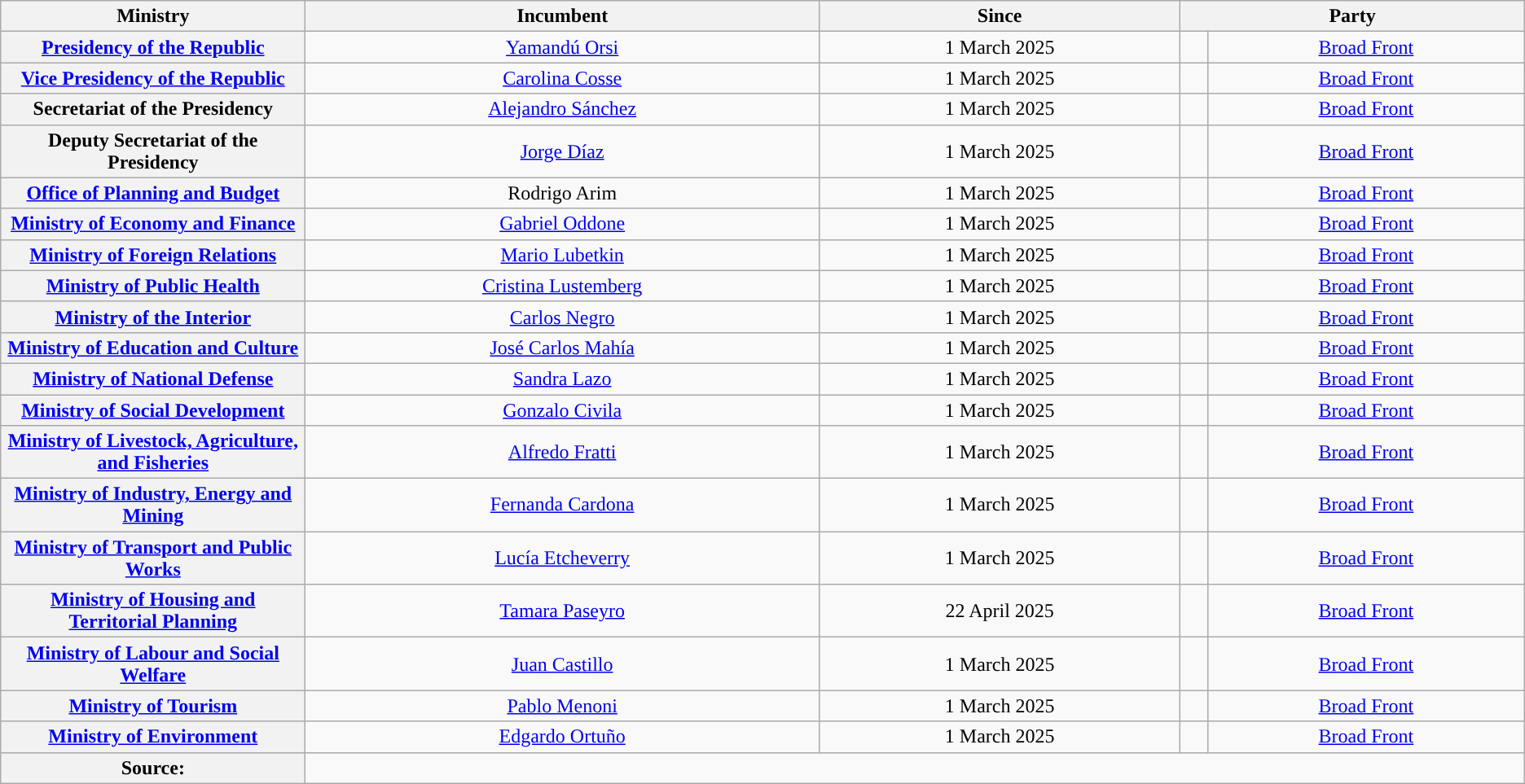<table class="wikitable sortable" style="text-align:center">
<tr>
<th width="20%">Ministry</th>
<th>Incumbent</th>
<th>Since</th>
<th colspan="2">Party</th>
</tr>
<tr>
<th style="text-align:center"><a href='#'>Presidency of the Republic</a></th>
<td><a href='#'>Yamandú Orsi</a></td>
<td>1 March 2025</td>
<td style="background-color:"></td>
<td><a href='#'>Broad Front</a></td>
</tr>
<tr>
<th style="text-align:center"><a href='#'>Vice Presidency of the Republic</a></th>
<td><a href='#'>Carolina Cosse</a></td>
<td>1 March 2025</td>
<td style="background-color:"></td>
<td><a href='#'>Broad Front</a></td>
</tr>
<tr>
<th style="text-align:center">Secretariat of the Presidency</th>
<td><a href='#'>Alejandro Sánchez</a></td>
<td>1 March 2025</td>
<td style="background-color:"></td>
<td><a href='#'>Broad Front</a></td>
</tr>
<tr>
<th style="text-align:center">Deputy Secretariat of the Presidency</th>
<td><a href='#'>Jorge Díaz</a></td>
<td>1 March 2025</td>
<td style="background-color:"></td>
<td><a href='#'>Broad Front</a></td>
</tr>
<tr>
<th><a href='#'>Office of Planning and Budget</a></th>
<td>Rodrigo Arim</td>
<td>1 March 2025</td>
<td style="background-color:"></td>
<td><a href='#'>Broad Front</a></td>
</tr>
<tr>
<th style="text-align:center"><a href='#'>Ministry of Economy and Finance</a></th>
<td><a href='#'>Gabriel Oddone</a></td>
<td>1 March 2025</td>
<td style="background-color:"></td>
<td><a href='#'>Broad Front</a></td>
</tr>
<tr>
<th style="text-align:center"><a href='#'>Ministry of Foreign Relations</a></th>
<td><a href='#'>Mario Lubetkin</a></td>
<td>1 March 2025</td>
<td style="background-color:"></td>
<td><a href='#'>Broad Front</a></td>
</tr>
<tr>
<th><a href='#'>Ministry of Public Health</a></th>
<td><a href='#'>Cristina Lustemberg</a></td>
<td>1 March 2025</td>
<td style="background-color:"></td>
<td><a href='#'>Broad Front</a></td>
</tr>
<tr>
<th><a href='#'>Ministry of the Interior</a></th>
<td><a href='#'>Carlos Negro</a></td>
<td>1 March 2025</td>
<td style="background-color:"></td>
<td><a href='#'>Broad Front</a></td>
</tr>
<tr>
<th><a href='#'>Ministry of Education and Culture</a></th>
<td><a href='#'>José Carlos Mahía</a></td>
<td>1 March 2025</td>
<td style="background-color:"></td>
<td><a href='#'>Broad Front</a></td>
</tr>
<tr>
<th><a href='#'>Ministry of National Defense</a></th>
<td><a href='#'>Sandra Lazo</a></td>
<td>1 March 2025</td>
<td style="background-color:"></td>
<td><a href='#'>Broad Front</a></td>
</tr>
<tr>
<th style="text-align:center"><a href='#'>Ministry of Social Development</a></th>
<td><a href='#'>Gonzalo Civila</a></td>
<td>1 March 2025</td>
<td style="background-color:"></td>
<td><a href='#'>Broad Front</a></td>
</tr>
<tr>
<th style="text-align:center"><a href='#'>Ministry of Livestock, Agriculture, and Fisheries</a></th>
<td><a href='#'>Alfredo Fratti</a></td>
<td>1 March 2025</td>
<td style="background-color:"></td>
<td><a href='#'>Broad Front</a></td>
</tr>
<tr>
<th style="text-align:center"><a href='#'>Ministry of Industry, Energy and Mining</a></th>
<td><a href='#'>Fernanda Cardona</a></td>
<td>1 March 2025</td>
<td style="background-color:"></td>
<td><a href='#'>Broad Front</a></td>
</tr>
<tr>
<th style="text-align:center"><a href='#'>Ministry of Transport and Public Works</a></th>
<td><a href='#'>Lucía Etcheverry</a></td>
<td>1 March 2025</td>
<td style="background-color:"></td>
<td><a href='#'>Broad Front</a></td>
</tr>
<tr>
<th><a href='#'>Ministry of Housing and Territorial Planning</a></th>
<td><a href='#'>Tamara Paseyro</a></td>
<td>22 April 2025</td>
<td style="background-color:"></td>
<td><a href='#'>Broad Front</a></td>
</tr>
<tr>
<th><a href='#'>Ministry of Labour and Social Welfare</a></th>
<td><a href='#'>Juan Castillo</a></td>
<td>1 March 2025</td>
<td style="background-color:"></td>
<td><a href='#'>Broad Front</a></td>
</tr>
<tr>
<th><a href='#'>Ministry of Tourism</a></th>
<td><a href='#'>Pablo Menoni</a></td>
<td>1 March 2025</td>
<td style="background-color:"></td>
<td><a href='#'>Broad Front</a></td>
</tr>
<tr>
<th><a href='#'>Ministry of Environment</a></th>
<td><a href='#'>Edgardo Ortuño</a></td>
<td>1 March 2025</td>
<td style="background-color:"></td>
<td><a href='#'>Broad Front</a></td>
</tr>
<tr>
<th>Source:</th>
</tr>
</table>
